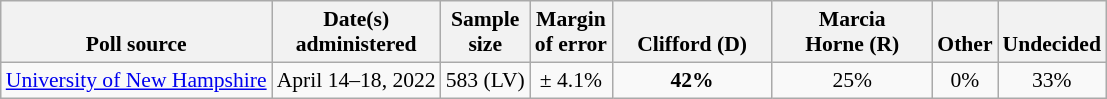<table class="wikitable" style="font-size:90%;text-align:center;">
<tr valign=bottom>
<th>Poll source</th>
<th>Date(s)<br>administered</th>
<th>Sample<br>size</th>
<th>Margin<br>of error</th>
<th style="width:100px;"><br>Clifford (D)</th>
<th style="width:100px;">Marcia<br>Horne (R)</th>
<th>Other</th>
<th>Undecided</th>
</tr>
<tr>
<td style="text-align:left;"><a href='#'>University of New Hampshire</a></td>
<td>April 14–18, 2022</td>
<td>583 (LV)</td>
<td>± 4.1%</td>
<td><strong>42%</strong></td>
<td>25%</td>
<td>0%</td>
<td>33%</td>
</tr>
</table>
